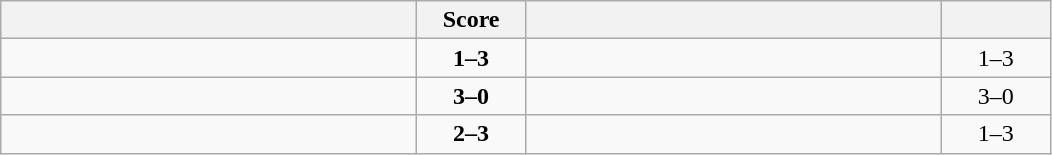<table class="wikitable" style="text-align: center; ">
<tr>
<th align="right" width="270"></th>
<th width="65">Score</th>
<th align="left" width="270"></th>
<th width="65"></th>
</tr>
<tr>
<td align="left"></td>
<td><strong>1–3</strong></td>
<td align="left"><strong></strong></td>
<td>1–3 <strong></strong></td>
</tr>
<tr>
<td align="left"><strong></strong></td>
<td><strong>3–0</strong></td>
<td align="left"></td>
<td>3–0 <strong></strong></td>
</tr>
<tr>
<td align="left"></td>
<td><strong>2–3</strong></td>
<td align="left"><strong></strong></td>
<td>1–3 <strong></strong></td>
</tr>
</table>
